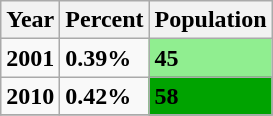<table class="wikitable">
<tr>
<th><strong>Year</strong></th>
<th><strong>Percent</strong></th>
<th><strong>Population</strong></th>
</tr>
<tr>
<td><strong>2001</strong></td>
<td><strong>0.39%</strong></td>
<td style="background: lightgreen"><strong>45</strong></td>
</tr>
<tr>
<td><strong>2010</strong></td>
<td><strong>0.42%</strong></td>
<td style="background: #00A300"><strong>58</strong></td>
</tr>
<tr>
</tr>
</table>
